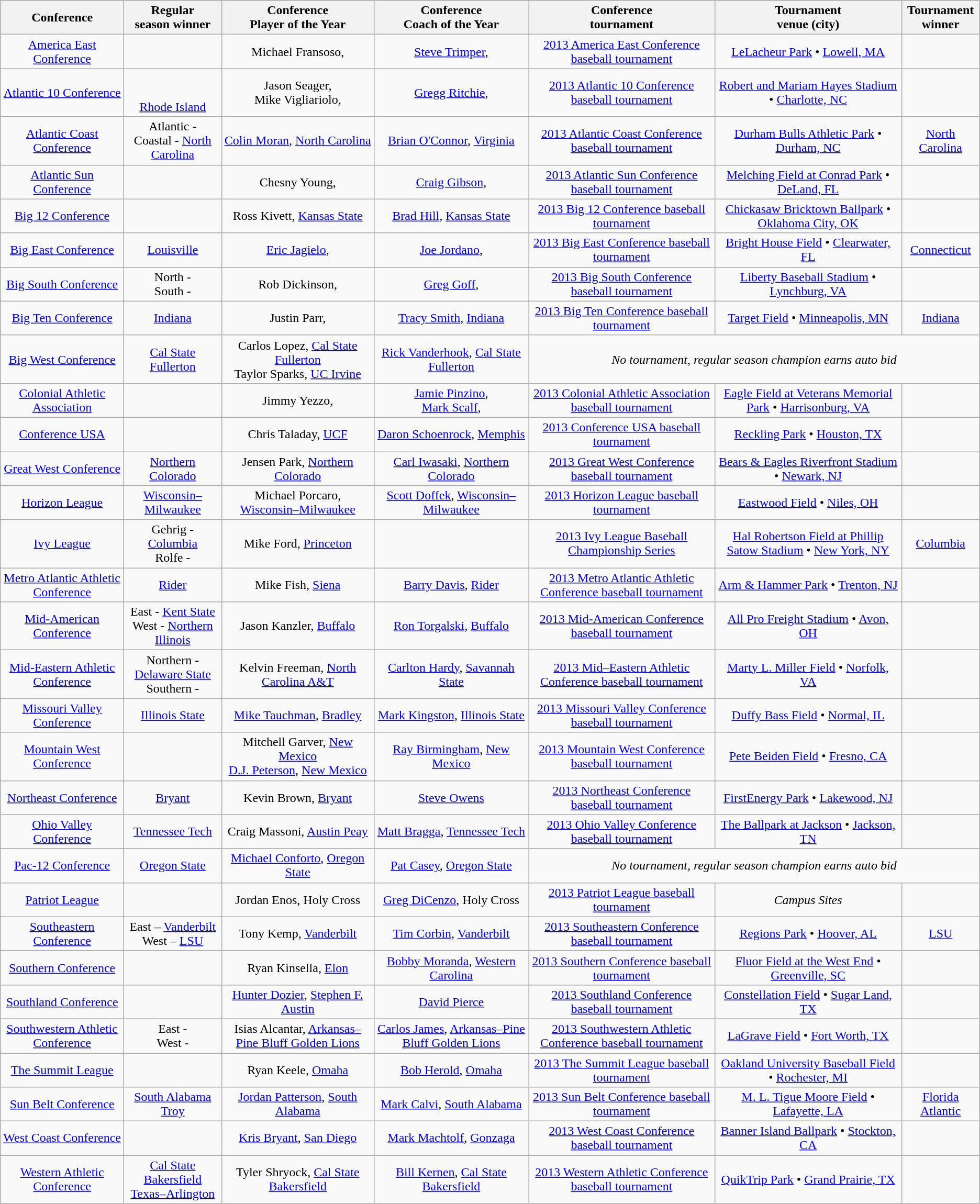<table class="wikitable" style="text-align:center;">
<tr>
<th>Conference</th>
<th>Regular <br> season winner</th>
<th>Conference <br> Player of the Year</th>
<th>Conference <br> Coach of the Year</th>
<th>Conference <br> tournament</th>
<th>Tournament <br> venue (city)</th>
<th>Tournament <br> winner</th>
</tr>
<tr>
<td><a href='#'>America East Conference</a></td>
<td></td>
<td>Michael Fransoso, </td>
<td><a href='#'>Steve Trimper</a>, </td>
<td><a href='#'>2013 America East Conference baseball tournament</a></td>
<td><a href='#'>LeLacheur Park</a> • <a href='#'>Lowell, MA</a></td>
<td></td>
</tr>
<tr>
<td><a href='#'>Atlantic 10 Conference</a></td>
<td> <br>  <br> <a href='#'>Rhode Island</a></td>
<td>Jason Seager, <br>Mike Vigliariolo, </td>
<td><a href='#'>Gregg Ritchie</a>, </td>
<td><a href='#'>2013 Atlantic 10 Conference baseball tournament</a></td>
<td><a href='#'>Robert and Mariam Hayes Stadium</a> • <a href='#'>Charlotte, NC</a></td>
<td></td>
</tr>
<tr>
<td><a href='#'>Atlantic Coast Conference</a></td>
<td>Atlantic - <br>Coastal - <a href='#'>North Carolina</a></td>
<td><a href='#'>Colin Moran</a>, <a href='#'>North Carolina</a></td>
<td><a href='#'>Brian O'Connor</a>, <a href='#'>Virginia</a></td>
<td><a href='#'>2013 Atlantic Coast Conference baseball tournament</a></td>
<td><a href='#'>Durham Bulls Athletic Park</a> • <a href='#'>Durham, NC</a></td>
<td><a href='#'>North Carolina</a></td>
</tr>
<tr>
<td><a href='#'>Atlantic Sun Conference</a></td>
<td></td>
<td>Chesny Young, </td>
<td><a href='#'>Craig Gibson</a>, </td>
<td><a href='#'>2013 Atlantic Sun Conference baseball tournament</a></td>
<td><a href='#'>Melching Field at Conrad Park</a> • <a href='#'>DeLand, FL</a></td>
<td></td>
</tr>
<tr>
<td><a href='#'>Big 12 Conference</a></td>
<td></td>
<td>Ross Kivett, <a href='#'>Kansas State</a></td>
<td><a href='#'>Brad Hill</a>, <a href='#'>Kansas State</a></td>
<td><a href='#'>2013 Big 12 Conference baseball tournament</a></td>
<td><a href='#'>Chickasaw Bricktown Ballpark</a> • <a href='#'>Oklahoma City, OK</a></td>
<td></td>
</tr>
<tr>
<td><a href='#'>Big East Conference</a></td>
<td><a href='#'>Louisville</a></td>
<td><a href='#'>Eric Jagielo</a>, </td>
<td><a href='#'>Joe Jordano</a>, </td>
<td><a href='#'>2013 Big East Conference baseball tournament</a></td>
<td><a href='#'>Bright House Field</a> • <a href='#'>Clearwater, FL</a></td>
<td><a href='#'>Connecticut</a></td>
</tr>
<tr>
<td><a href='#'>Big South Conference</a></td>
<td>North - <br>South - </td>
<td>Rob Dickinson, </td>
<td><a href='#'>Greg Goff</a>, </td>
<td><a href='#'>2013 Big South Conference baseball tournament</a></td>
<td><a href='#'>Liberty Baseball Stadium</a> • <a href='#'>Lynchburg, VA</a></td>
<td></td>
</tr>
<tr>
<td><a href='#'>Big Ten Conference</a></td>
<td><a href='#'>Indiana</a></td>
<td>Justin Parr, </td>
<td><a href='#'>Tracy Smith</a>, <a href='#'>Indiana</a></td>
<td><a href='#'>2013 Big Ten Conference baseball tournament</a></td>
<td><a href='#'>Target Field</a> • <a href='#'>Minneapolis, MN</a></td>
<td><a href='#'>Indiana</a></td>
</tr>
<tr>
<td><a href='#'>Big West Conference</a></td>
<td><a href='#'>Cal State Fullerton</a></td>
<td>Carlos Lopez, <a href='#'>Cal State Fullerton</a><br>Taylor Sparks, <a href='#'>UC Irvine</a></td>
<td><a href='#'>Rick Vanderhook</a>, <a href='#'>Cal State Fullerton</a></td>
<td colspan=3><em>No tournament, regular season champion earns auto bid</em></td>
</tr>
<tr>
<td><a href='#'>Colonial Athletic Association</a></td>
<td></td>
<td>Jimmy Yezzo, </td>
<td><a href='#'>Jamie Pinzino</a>, <br><a href='#'>Mark Scalf</a>, </td>
<td><a href='#'>2013 Colonial Athletic Association baseball tournament</a></td>
<td><a href='#'>Eagle Field at Veterans Memorial Park</a> • <a href='#'>Harrisonburg, VA</a></td>
<td></td>
</tr>
<tr>
<td><a href='#'>Conference USA</a></td>
<td><br></td>
<td>Chris Taladay, <a href='#'>UCF</a></td>
<td><a href='#'>Daron Schoenrock</a>, <a href='#'>Memphis</a></td>
<td><a href='#'>2013 Conference USA baseball tournament</a></td>
<td><a href='#'>Reckling Park</a> • <a href='#'>Houston, TX</a></td>
<td></td>
</tr>
<tr>
<td><a href='#'>Great West Conference</a></td>
<td><a href='#'>Northern Colorado</a></td>
<td>Jensen Park, <a href='#'>Northern Colorado</a></td>
<td><a href='#'>Carl Iwasaki</a>, <a href='#'>Northern Colorado</a></td>
<td><a href='#'>2013 Great West Conference baseball tournament</a></td>
<td><a href='#'>Bears & Eagles Riverfront Stadium</a> • <a href='#'>Newark, NJ</a></td>
<td></td>
</tr>
<tr>
<td><a href='#'>Horizon League</a></td>
<td><a href='#'>Wisconsin–Milwaukee</a></td>
<td>Michael Porcaro, <a href='#'>Wisconsin–Milwaukee</a></td>
<td><a href='#'>Scott Doffek</a>, <a href='#'>Wisconsin–Milwaukee</a></td>
<td><a href='#'>2013 Horizon League baseball tournament</a></td>
<td><a href='#'>Eastwood Field</a> • <a href='#'>Niles, OH</a></td>
<td></td>
</tr>
<tr>
<td><a href='#'>Ivy League</a></td>
<td>Gehrig - <a href='#'>Columbia</a><br>Rolfe - </td>
<td>Mike Ford, <a href='#'>Princeton</a></td>
<td></td>
<td><a href='#'>2013 Ivy League Baseball Championship Series</a></td>
<td><a href='#'>Hal Robertson Field at Phillip Satow Stadium</a> • <a href='#'>New York, NY</a></td>
<td><a href='#'>Columbia</a></td>
</tr>
<tr>
<td><a href='#'>Metro Atlantic Athletic Conference</a></td>
<td><a href='#'>Rider</a></td>
<td>Mike Fish, <a href='#'>Siena</a></td>
<td><a href='#'>Barry Davis</a>, <a href='#'>Rider</a></td>
<td><a href='#'>2013 Metro Atlantic Athletic Conference baseball tournament</a></td>
<td><a href='#'>Arm & Hammer Park</a> • <a href='#'>Trenton, NJ</a></td>
<td></td>
</tr>
<tr>
<td><a href='#'>Mid-American Conference</a></td>
<td>East - <a href='#'>Kent State</a><br>West - <a href='#'>Northern Illinois</a></td>
<td>Jason Kanzler, <a href='#'>Buffalo</a></td>
<td><a href='#'>Ron Torgalski</a>, <a href='#'>Buffalo</a></td>
<td><a href='#'>2013 Mid-American Conference baseball tournament</a></td>
<td><a href='#'>All Pro Freight Stadium</a> • <a href='#'>Avon, OH</a></td>
<td></td>
</tr>
<tr>
<td><a href='#'>Mid-Eastern Athletic Conference</a></td>
<td>Northern - <a href='#'>Delaware State</a><br>Southern - </td>
<td>Kelvin Freeman, <a href='#'>North Carolina A&T</a></td>
<td><a href='#'>Carlton Hardy</a>, <a href='#'>Savannah State</a></td>
<td><a href='#'>2013 Mid–Eastern Athletic Conference baseball tournament</a></td>
<td><a href='#'>Marty L. Miller Field</a> • <a href='#'>Norfolk, VA</a></td>
<td></td>
</tr>
<tr>
<td><a href='#'>Missouri Valley Conference</a></td>
<td><a href='#'>Illinois State</a></td>
<td><a href='#'>Mike Tauchman</a>, <a href='#'>Bradley</a></td>
<td><a href='#'>Mark Kingston</a>, <a href='#'>Illinois State</a></td>
<td><a href='#'>2013 Missouri Valley Conference baseball tournament</a></td>
<td><a href='#'>Duffy Bass Field</a> • <a href='#'>Normal, IL</a></td>
<td></td>
</tr>
<tr>
<td><a href='#'>Mountain West Conference</a></td>
<td></td>
<td>Mitchell Garver, <a href='#'>New Mexico</a><br><a href='#'>D.J. Peterson</a>, <a href='#'>New Mexico</a></td>
<td><a href='#'>Ray Birmingham</a>, <a href='#'>New Mexico</a></td>
<td><a href='#'>2013 Mountain West Conference baseball tournament</a></td>
<td><a href='#'>Pete Beiden Field</a> • <a href='#'>Fresno, CA</a></td>
<td></td>
</tr>
<tr>
<td><a href='#'>Northeast Conference</a></td>
<td><a href='#'>Bryant</a></td>
<td>Kevin Brown, <a href='#'>Bryant</a></td>
<td><a href='#'>Steve Owens</a></td>
<td><a href='#'>2013 Northeast Conference baseball tournament</a></td>
<td><a href='#'>FirstEnergy Park</a> • <a href='#'>Lakewood, NJ</a></td>
<td></td>
</tr>
<tr>
<td><a href='#'>Ohio Valley Conference</a></td>
<td><a href='#'>Tennessee Tech</a></td>
<td>Craig Massoni, <a href='#'>Austin Peay</a></td>
<td><a href='#'>Matt Bragga</a>, <a href='#'>Tennessee Tech</a></td>
<td><a href='#'>2013 Ohio Valley Conference baseball tournament</a></td>
<td><a href='#'>The Ballpark at Jackson</a> • <a href='#'>Jackson, TN</a></td>
<td></td>
</tr>
<tr>
<td><a href='#'>Pac-12 Conference</a></td>
<td><a href='#'>Oregon State</a></td>
<td><a href='#'>Michael Conforto</a>, <a href='#'>Oregon State</a></td>
<td><a href='#'>Pat Casey</a>, <a href='#'>Oregon State</a></td>
<td colspan=3><em>No tournament, regular season champion earns auto bid</em></td>
</tr>
<tr>
<td><a href='#'>Patriot League</a></td>
<td></td>
<td>Jordan Enos, Holy Cross</td>
<td><a href='#'>Greg DiCenzo</a>, Holy Cross</td>
<td><a href='#'>2013 Patriot League baseball tournament</a></td>
<td><em>Campus Sites</em></td>
<td></td>
</tr>
<tr>
<td><a href='#'>Southeastern Conference</a></td>
<td>East – <a href='#'>Vanderbilt</a> <br>West – <a href='#'>LSU</a></td>
<td>Tony Kemp, <a href='#'>Vanderbilt</a></td>
<td><a href='#'>Tim Corbin</a>, <a href='#'>Vanderbilt</a></td>
<td><a href='#'>2013 Southeastern Conference baseball tournament</a></td>
<td><a href='#'>Regions Park</a> • <a href='#'>Hoover, AL</a></td>
<td><a href='#'>LSU</a></td>
</tr>
<tr>
<td><a href='#'>Southern Conference</a></td>
<td></td>
<td>Ryan Kinsella, <a href='#'>Elon</a></td>
<td><a href='#'>Bobby Moranda</a>, <a href='#'>Western Carolina</a></td>
<td><a href='#'>2013 Southern Conference baseball tournament</a></td>
<td><a href='#'>Fluor Field at the West End</a> • <a href='#'>Greenville, SC</a></td>
<td></td>
</tr>
<tr>
<td><a href='#'>Southland Conference</a></td>
<td></td>
<td><a href='#'>Hunter Dozier</a>, <a href='#'>Stephen F. Austin</a></td>
<td><a href='#'>David Pierce</a></td>
<td><a href='#'>2013 Southland Conference baseball tournament</a></td>
<td><a href='#'>Constellation Field</a> • <a href='#'>Sugar Land, TX</a></td>
<td></td>
</tr>
<tr>
<td><a href='#'>Southwestern Athletic Conference</a></td>
<td>East - <br>West - </td>
<td>Isias Alcantar, <a href='#'>Arkansas–Pine Bluff Golden Lions</a></td>
<td><a href='#'>Carlos James</a>, <a href='#'>Arkansas–Pine Bluff Golden Lions</a></td>
<td><a href='#'>2013 Southwestern Athletic Conference baseball tournament</a></td>
<td><a href='#'>LaGrave Field</a> • <a href='#'>Fort Worth, TX</a></td>
<td></td>
</tr>
<tr>
<td><a href='#'>The Summit League</a></td>
<td></td>
<td>Ryan Keele, <a href='#'>Omaha</a></td>
<td><a href='#'>Bob Herold</a>, <a href='#'>Omaha</a></td>
<td><a href='#'>2013 The Summit League baseball tournament</a></td>
<td><a href='#'>Oakland University Baseball Field</a> • <a href='#'>Rochester, MI</a></td>
<td></td>
</tr>
<tr>
<td><a href='#'>Sun Belt Conference</a></td>
<td><a href='#'>South Alabama</a><br><a href='#'>Troy</a></td>
<td><a href='#'>Jordan Patterson</a>, <a href='#'>South Alabama</a></td>
<td><a href='#'>Mark Calvi</a>, <a href='#'>South Alabama</a></td>
<td><a href='#'>2013 Sun Belt Conference baseball tournament</a></td>
<td><a href='#'>M. L. Tigue Moore Field</a> • <a href='#'>Lafayette, LA</a></td>
<td><a href='#'>Florida Atlantic</a></td>
</tr>
<tr>
<td><a href='#'>West Coast Conference</a></td>
<td></td>
<td><a href='#'>Kris Bryant</a>, <a href='#'>San Diego</a></td>
<td><a href='#'>Mark Machtolf</a>, <a href='#'>Gonzaga</a></td>
<td><a href='#'>2013 West Coast Conference baseball tournament</a></td>
<td><a href='#'>Banner Island Ballpark</a> • <a href='#'>Stockton, CA</a></td>
<td></td>
</tr>
<tr>
<td><a href='#'>Western Athletic Conference</a></td>
<td><a href='#'>Cal State Bakersfield</a><br><a href='#'>Texas–Arlington</a></td>
<td>Tyler Shryock, <a href='#'>Cal State Bakersfield</a></td>
<td><a href='#'>Bill Kernen</a>, <a href='#'>Cal State Bakersfield</a></td>
<td><a href='#'>2013 Western Athletic Conference baseball tournament</a></td>
<td><a href='#'>QuikTrip Park</a> • <a href='#'>Grand Prairie, TX</a></td>
<td></td>
</tr>
</table>
